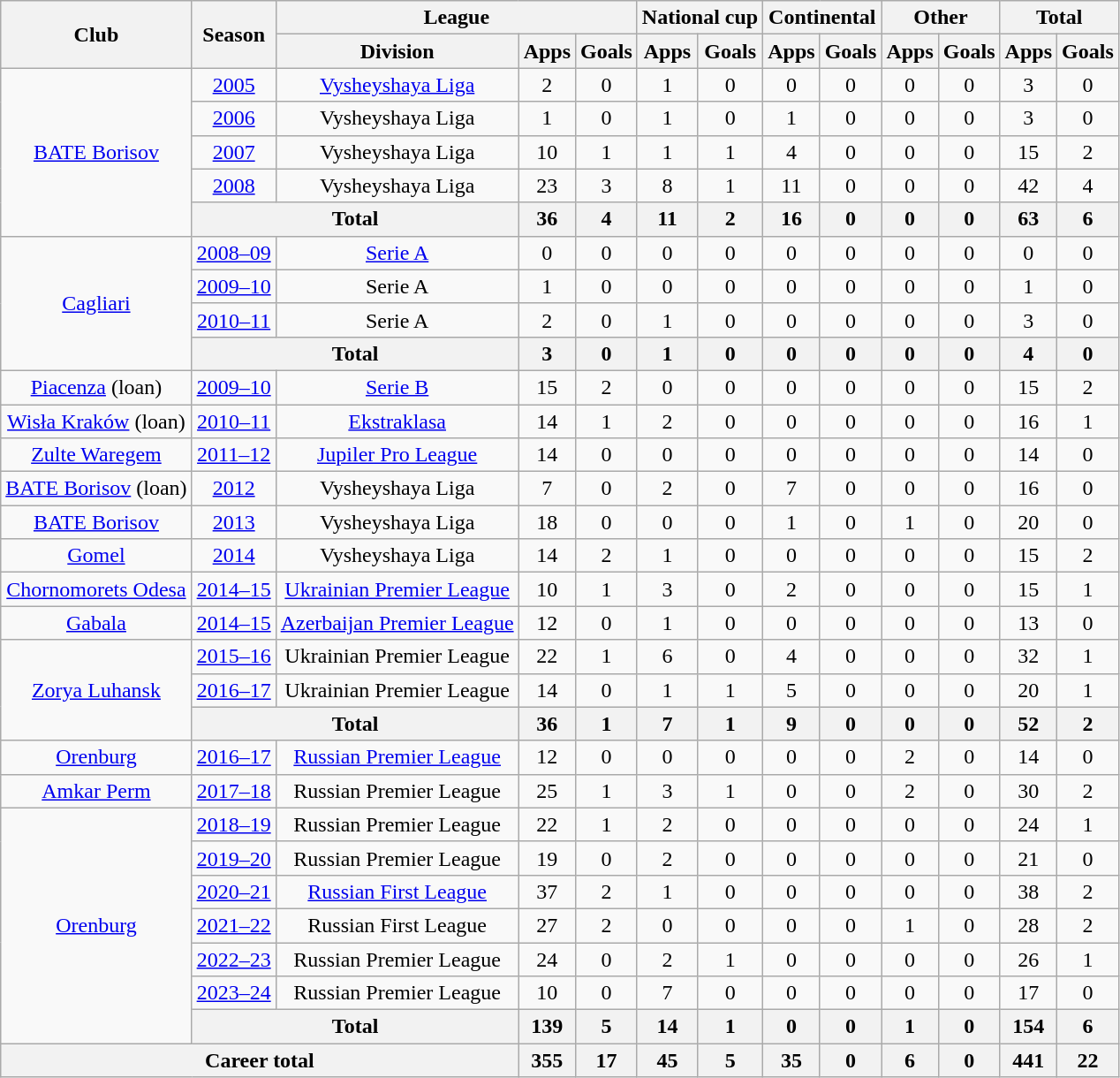<table class="wikitable" style="text-align: center;">
<tr>
<th rowspan="2">Club</th>
<th rowspan="2">Season</th>
<th colspan="3">League</th>
<th colspan="2">National cup</th>
<th colspan="2">Continental</th>
<th colspan="2">Other</th>
<th colspan="2">Total</th>
</tr>
<tr>
<th>Division</th>
<th>Apps</th>
<th>Goals</th>
<th>Apps</th>
<th>Goals</th>
<th>Apps</th>
<th>Goals</th>
<th>Apps</th>
<th>Goals</th>
<th>Apps</th>
<th>Goals</th>
</tr>
<tr>
<td rowspan="5"><a href='#'>BATE Borisov</a></td>
<td><a href='#'>2005</a></td>
<td><a href='#'>Vysheyshaya Liga</a></td>
<td>2</td>
<td>0</td>
<td>1</td>
<td>0</td>
<td>0</td>
<td>0</td>
<td>0</td>
<td>0</td>
<td>3</td>
<td>0</td>
</tr>
<tr>
<td><a href='#'>2006</a></td>
<td>Vysheyshaya Liga</td>
<td>1</td>
<td>0</td>
<td>1</td>
<td>0</td>
<td>1</td>
<td>0</td>
<td>0</td>
<td>0</td>
<td>3</td>
<td>0</td>
</tr>
<tr>
<td><a href='#'>2007</a></td>
<td>Vysheyshaya Liga</td>
<td>10</td>
<td>1</td>
<td>1</td>
<td>1</td>
<td>4</td>
<td>0</td>
<td>0</td>
<td>0</td>
<td>15</td>
<td>2</td>
</tr>
<tr>
<td><a href='#'>2008</a></td>
<td>Vysheyshaya Liga</td>
<td>23</td>
<td>3</td>
<td>8</td>
<td>1</td>
<td>11</td>
<td>0</td>
<td>0</td>
<td>0</td>
<td>42</td>
<td>4</td>
</tr>
<tr>
<th colspan="2">Total</th>
<th>36</th>
<th>4</th>
<th>11</th>
<th>2</th>
<th>16</th>
<th>0</th>
<th>0</th>
<th>0</th>
<th>63</th>
<th>6</th>
</tr>
<tr>
<td rowspan="4"><a href='#'>Cagliari</a></td>
<td><a href='#'>2008–09</a></td>
<td><a href='#'>Serie A</a></td>
<td>0</td>
<td>0</td>
<td>0</td>
<td>0</td>
<td>0</td>
<td>0</td>
<td>0</td>
<td>0</td>
<td>0</td>
<td>0</td>
</tr>
<tr>
<td><a href='#'>2009–10</a></td>
<td>Serie A</td>
<td>1</td>
<td>0</td>
<td>0</td>
<td>0</td>
<td>0</td>
<td>0</td>
<td>0</td>
<td>0</td>
<td>1</td>
<td>0</td>
</tr>
<tr>
<td><a href='#'>2010–11</a></td>
<td>Serie A</td>
<td>2</td>
<td>0</td>
<td>1</td>
<td>0</td>
<td>0</td>
<td>0</td>
<td>0</td>
<td>0</td>
<td>3</td>
<td>0</td>
</tr>
<tr>
<th colspan="2">Total</th>
<th>3</th>
<th>0</th>
<th>1</th>
<th>0</th>
<th>0</th>
<th>0</th>
<th>0</th>
<th>0</th>
<th>4</th>
<th>0</th>
</tr>
<tr>
<td><a href='#'>Piacenza</a> (loan)</td>
<td><a href='#'>2009–10</a></td>
<td><a href='#'>Serie B</a></td>
<td>15</td>
<td>2</td>
<td>0</td>
<td>0</td>
<td>0</td>
<td>0</td>
<td>0</td>
<td>0</td>
<td>15</td>
<td>2</td>
</tr>
<tr>
<td><a href='#'>Wisła Kraków</a> (loan)</td>
<td><a href='#'>2010–11</a></td>
<td><a href='#'>Ekstraklasa</a></td>
<td>14</td>
<td>1</td>
<td>2</td>
<td>0</td>
<td>0</td>
<td>0</td>
<td>0</td>
<td>0</td>
<td>16</td>
<td>1</td>
</tr>
<tr>
<td><a href='#'>Zulte Waregem</a></td>
<td><a href='#'>2011–12</a></td>
<td><a href='#'>Jupiler Pro League</a></td>
<td>14</td>
<td>0</td>
<td>0</td>
<td>0</td>
<td>0</td>
<td>0</td>
<td>0</td>
<td>0</td>
<td>14</td>
<td>0</td>
</tr>
<tr>
<td><a href='#'>BATE Borisov</a> (loan)</td>
<td><a href='#'>2012</a></td>
<td>Vysheyshaya Liga</td>
<td>7</td>
<td>0</td>
<td>2</td>
<td>0</td>
<td>7</td>
<td>0</td>
<td>0</td>
<td>0</td>
<td>16</td>
<td>0</td>
</tr>
<tr>
<td><a href='#'>BATE Borisov</a></td>
<td><a href='#'>2013</a></td>
<td>Vysheyshaya Liga</td>
<td>18</td>
<td>0</td>
<td>0</td>
<td>0</td>
<td>1</td>
<td>0</td>
<td>1</td>
<td>0</td>
<td>20</td>
<td>0</td>
</tr>
<tr>
<td><a href='#'>Gomel</a></td>
<td><a href='#'>2014</a></td>
<td>Vysheyshaya Liga</td>
<td>14</td>
<td>2</td>
<td>1</td>
<td>0</td>
<td>0</td>
<td>0</td>
<td>0</td>
<td>0</td>
<td>15</td>
<td>2</td>
</tr>
<tr>
<td><a href='#'>Chornomorets Odesa</a></td>
<td><a href='#'>2014–15</a></td>
<td><a href='#'>Ukrainian Premier League</a></td>
<td>10</td>
<td>1</td>
<td>3</td>
<td>0</td>
<td>2</td>
<td>0</td>
<td>0</td>
<td>0</td>
<td>15</td>
<td>1</td>
</tr>
<tr>
<td><a href='#'>Gabala</a></td>
<td><a href='#'>2014–15</a></td>
<td><a href='#'>Azerbaijan Premier League</a></td>
<td>12</td>
<td>0</td>
<td>1</td>
<td>0</td>
<td>0</td>
<td>0</td>
<td>0</td>
<td>0</td>
<td>13</td>
<td>0</td>
</tr>
<tr>
<td rowspan="3"><a href='#'>Zorya Luhansk</a></td>
<td><a href='#'>2015–16</a></td>
<td>Ukrainian Premier League</td>
<td>22</td>
<td>1</td>
<td>6</td>
<td>0</td>
<td>4</td>
<td>0</td>
<td>0</td>
<td>0</td>
<td>32</td>
<td>1</td>
</tr>
<tr>
<td><a href='#'>2016–17</a></td>
<td>Ukrainian Premier League</td>
<td>14</td>
<td>0</td>
<td>1</td>
<td>1</td>
<td>5</td>
<td>0</td>
<td>0</td>
<td>0</td>
<td>20</td>
<td>1</td>
</tr>
<tr>
<th colspan="2">Total</th>
<th>36</th>
<th>1</th>
<th>7</th>
<th>1</th>
<th>9</th>
<th>0</th>
<th>0</th>
<th>0</th>
<th>52</th>
<th>2</th>
</tr>
<tr>
<td><a href='#'>Orenburg</a></td>
<td><a href='#'>2016–17</a></td>
<td><a href='#'>Russian Premier League</a></td>
<td>12</td>
<td>0</td>
<td>0</td>
<td>0</td>
<td>0</td>
<td>0</td>
<td>2</td>
<td>0</td>
<td>14</td>
<td>0</td>
</tr>
<tr>
<td><a href='#'>Amkar Perm</a></td>
<td><a href='#'>2017–18</a></td>
<td>Russian Premier League</td>
<td>25</td>
<td>1</td>
<td>3</td>
<td>1</td>
<td>0</td>
<td>0</td>
<td>2</td>
<td>0</td>
<td>30</td>
<td>2</td>
</tr>
<tr>
<td rowspan="7"><a href='#'>Orenburg</a></td>
<td><a href='#'>2018–19</a></td>
<td>Russian Premier League</td>
<td>22</td>
<td>1</td>
<td>2</td>
<td>0</td>
<td>0</td>
<td>0</td>
<td>0</td>
<td>0</td>
<td>24</td>
<td>1</td>
</tr>
<tr>
<td><a href='#'>2019–20</a></td>
<td>Russian Premier League</td>
<td>19</td>
<td>0</td>
<td>2</td>
<td>0</td>
<td>0</td>
<td>0</td>
<td>0</td>
<td>0</td>
<td>21</td>
<td>0</td>
</tr>
<tr>
<td><a href='#'>2020–21</a></td>
<td><a href='#'>Russian First League</a></td>
<td>37</td>
<td>2</td>
<td>1</td>
<td>0</td>
<td>0</td>
<td>0</td>
<td>0</td>
<td>0</td>
<td>38</td>
<td>2</td>
</tr>
<tr>
<td><a href='#'>2021–22</a></td>
<td>Russian First League</td>
<td>27</td>
<td>2</td>
<td>0</td>
<td>0</td>
<td>0</td>
<td>0</td>
<td>1</td>
<td>0</td>
<td>28</td>
<td>2</td>
</tr>
<tr>
<td><a href='#'>2022–23</a></td>
<td>Russian Premier League</td>
<td>24</td>
<td>0</td>
<td>2</td>
<td>1</td>
<td>0</td>
<td>0</td>
<td>0</td>
<td>0</td>
<td>26</td>
<td>1</td>
</tr>
<tr>
<td><a href='#'>2023–24</a></td>
<td>Russian Premier League</td>
<td>10</td>
<td>0</td>
<td>7</td>
<td>0</td>
<td>0</td>
<td>0</td>
<td>0</td>
<td>0</td>
<td>17</td>
<td>0</td>
</tr>
<tr>
<th colspan="2">Total</th>
<th>139</th>
<th>5</th>
<th>14</th>
<th>1</th>
<th>0</th>
<th>0</th>
<th>1</th>
<th>0</th>
<th>154</th>
<th>6</th>
</tr>
<tr>
<th colspan="3">Career total</th>
<th>355</th>
<th>17</th>
<th>45</th>
<th>5</th>
<th>35</th>
<th>0</th>
<th>6</th>
<th>0</th>
<th>441</th>
<th>22</th>
</tr>
</table>
